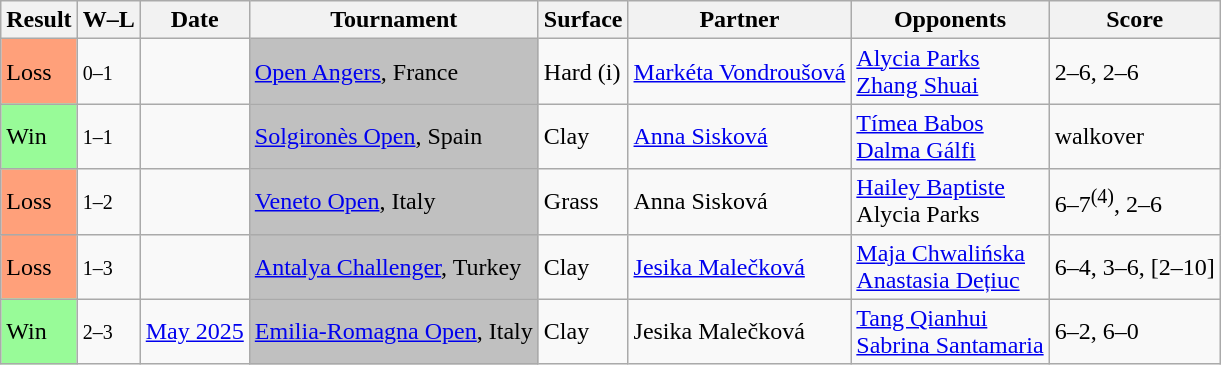<table class="sortable wikitable">
<tr>
<th>Result</th>
<th class="unsortable">W–L</th>
<th>Date</th>
<th>Tournament</th>
<th>Surface</th>
<th>Partner</th>
<th>Opponents</th>
<th class="unsortable">Score</th>
</tr>
<tr>
<td style="background:#ffa07a;">Loss</td>
<td><small>0–1</small></td>
<td><a href='#'></a></td>
<td style="background:silver;"><a href='#'>Open Angers</a>, France</td>
<td>Hard (i)</td>
<td> <a href='#'>Markéta Vondroušová</a></td>
<td> <a href='#'>Alycia Parks</a> <br>  <a href='#'>Zhang Shuai</a></td>
<td>2–6, 2–6</td>
</tr>
<tr>
<td style="background:#98fb98;">Win</td>
<td><small>1–1</small></td>
<td><a href='#'></a></td>
<td bgcolor=silver><a href='#'>Solgironès Open</a>, Spain</td>
<td>Clay</td>
<td> <a href='#'>Anna Sisková</a></td>
<td> <a href='#'>Tímea Babos</a> <br>  <a href='#'>Dalma Gálfi</a></td>
<td>walkover</td>
</tr>
<tr>
<td style="background:#ffa07a;">Loss</td>
<td><small>1–2</small></td>
<td><a href='#'></a></td>
<td bgcolor=silver><a href='#'>Veneto Open</a>, Italy</td>
<td>Grass</td>
<td> Anna Sisková</td>
<td> <a href='#'>Hailey Baptiste</a> <br>  Alycia Parks</td>
<td>6–7<sup>(4)</sup>, 2–6</td>
</tr>
<tr>
<td style=background:#ffa07a>Loss</td>
<td><small>1–3</small></td>
<td><a href='#'></a></td>
<td style=background:silver><a href='#'>Antalya Challenger</a>, Turkey</td>
<td>Clay</td>
<td> <a href='#'>Jesika Malečková</a></td>
<td> <a href='#'>Maja Chwalińska</a><br> <a href='#'>Anastasia Dețiuc</a></td>
<td>6–4, 3–6, [2–10]</td>
</tr>
<tr>
<td style="background:#98fb98;">Win</td>
<td><small>2–3</small></td>
<td><a href='#'>May 2025</a></td>
<td style=background:silver><a href='#'>Emilia-Romagna Open</a>, Italy</td>
<td>Clay</td>
<td> Jesika Malečková</td>
<td> <a href='#'>Tang Qianhui</a> <br>  <a href='#'>Sabrina Santamaria</a></td>
<td>6–2, 6–0</td>
</tr>
</table>
